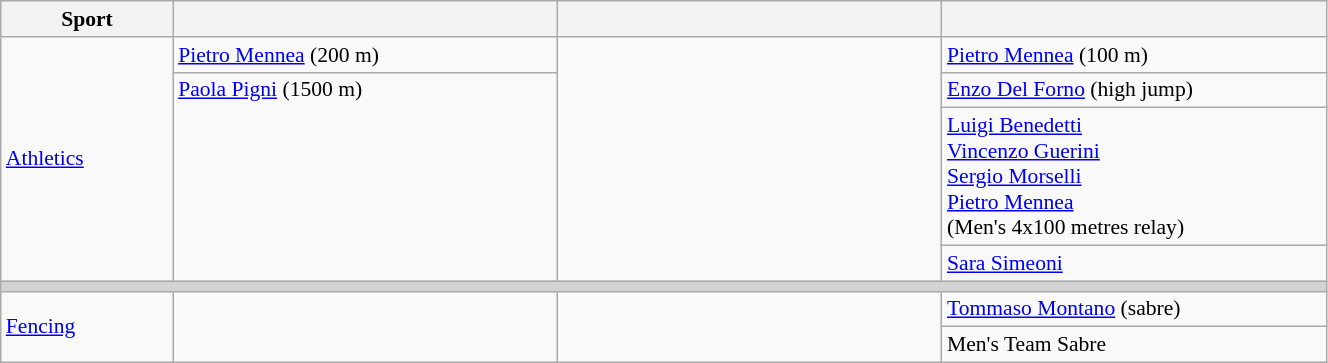<table class="wikitable" width=70% style="font-size:90%; text-align:left;">
<tr>
<th width=13%>Sport</th>
<th width=29%></th>
<th width=29%></th>
<th width=29%></th>
</tr>
<tr>
<td rowspan=4> <a href='#'>Athletics</a></td>
<td><a href='#'>Pietro Mennea</a> (200 m)</td>
<td rowspan=4></td>
<td><a href='#'>Pietro Mennea</a> (100 m)</td>
</tr>
<tr>
<td rowspan=3 valign=top><a href='#'>Paola Pigni</a> (1500 m)</td>
<td><a href='#'>Enzo Del Forno</a> (high jump)</td>
</tr>
<tr>
<td><a href='#'>Luigi Benedetti</a><br><a href='#'>Vincenzo Guerini</a><br><a href='#'>Sergio Morselli</a><br><a href='#'>Pietro Mennea</a><br>(Men's 4x100 metres relay)</td>
</tr>
<tr>
<td><a href='#'>Sara Simeoni</a></td>
</tr>
<tr bgcolor=lightgrey>
<td colspan=4></td>
</tr>
<tr>
<td rowspan= 2 align=left> <a href='#'>Fencing</a></td>
<td rowspan=2></td>
<td rowspan=2></td>
<td><a href='#'>Tommaso Montano</a> (sabre)</td>
</tr>
<tr>
<td>Men's Team Sabre</td>
</tr>
</table>
